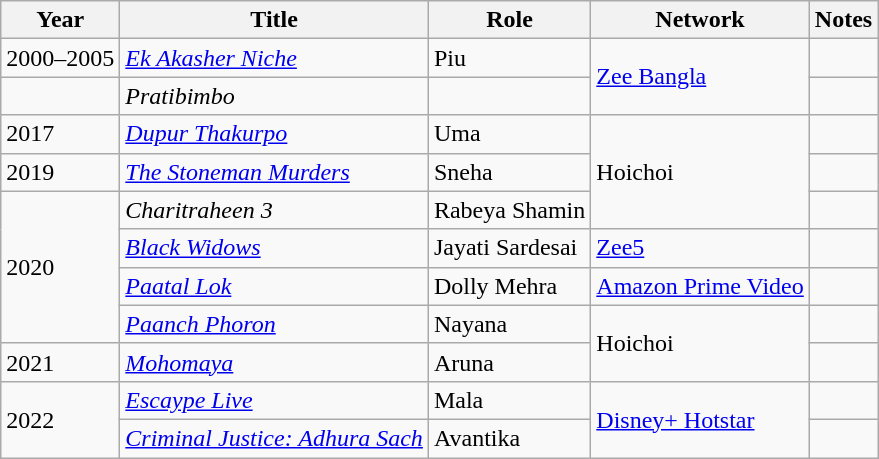<table class="wikitable sortable">
<tr>
<th>Year</th>
<th>Title</th>
<th>Role</th>
<th>Network</th>
<th>Notes</th>
</tr>
<tr>
<td>2000–2005</td>
<td><em><a href='#'>Ek Akasher Niche</a></em></td>
<td>Piu</td>
<td rowspan="2"><a href='#'>Zee Bangla</a></td>
<td></td>
</tr>
<tr>
<td></td>
<td><em>Pratibimbo</em></td>
<td></td>
<td></td>
</tr>
<tr>
<td>2017</td>
<td><em><a href='#'>Dupur Thakurpo</a></em></td>
<td>Uma</td>
<td rowspan="3">Hoichoi</td>
<td></td>
</tr>
<tr>
<td>2019</td>
<td><em><a href='#'>The Stoneman Murders</a></em></td>
<td>Sneha</td>
<td></td>
</tr>
<tr>
<td rowspan="4">2020</td>
<td><em>Charitraheen 3</em></td>
<td>Rabeya Shamin</td>
<td></td>
</tr>
<tr>
<td><em><a href='#'>Black Widows</a></em></td>
<td>Jayati Sardesai</td>
<td><a href='#'>Zee5</a></td>
<td></td>
</tr>
<tr>
<td><em><a href='#'>Paatal Lok</a></em></td>
<td>Dolly Mehra</td>
<td><a href='#'>Amazon Prime Video</a></td>
<td></td>
</tr>
<tr>
<td><em><a href='#'>Paanch Phoron</a></em></td>
<td>Nayana</td>
<td rowspan="2">Hoichoi</td>
<td></td>
</tr>
<tr>
<td>2021</td>
<td><em><a href='#'>Mohomaya</a></em></td>
<td>Aruna</td>
<td></td>
</tr>
<tr>
<td rowspan="2">2022</td>
<td><em><a href='#'>Escaype Live</a></em></td>
<td>Mala</td>
<td rowspan="2"><a href='#'>Disney+ Hotstar</a></td>
<td></td>
</tr>
<tr>
<td><em><a href='#'>Criminal Justice: Adhura Sach</a></em></td>
<td>Avantika</td>
<td></td>
</tr>
</table>
